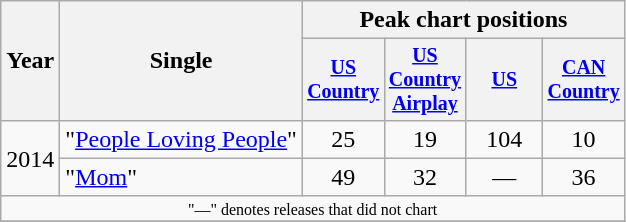<table class="wikitable" style="text-align:center;">
<tr>
<th rowspan="2">Year</th>
<th rowspan="2">Single</th>
<th colspan="4">Peak chart positions</th>
</tr>
<tr style="font-size:smaller;">
<th width="45"><a href='#'>US Country</a></th>
<th width="45"><a href='#'>US Country Airplay</a></th>
<th width="45"><a href='#'>US</a></th>
<th width="45"><a href='#'>CAN Country</a></th>
</tr>
<tr>
<td rowspan="2">2014</td>
<td align="left">"<a href='#'>People Loving People</a>"</td>
<td>25</td>
<td>19</td>
<td>104</td>
<td>10</td>
</tr>
<tr>
<td align="left">"<a href='#'>Mom</a>"</td>
<td>49</td>
<td>32</td>
<td>—</td>
<td>36</td>
</tr>
<tr>
<td colspan="6" style="font-size:8pt">"—" denotes releases that did not chart</td>
</tr>
<tr>
</tr>
</table>
